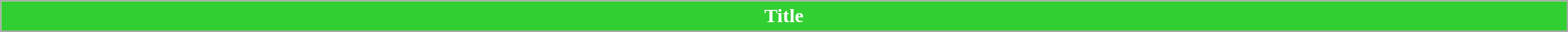<table class="wikitable plainrowheaders" style="width:100%; margin:auto;">
<tr>
<th style="background-color: #32CF32; color:white;">Title</th>
</tr>
<tr>
</tr>
</table>
